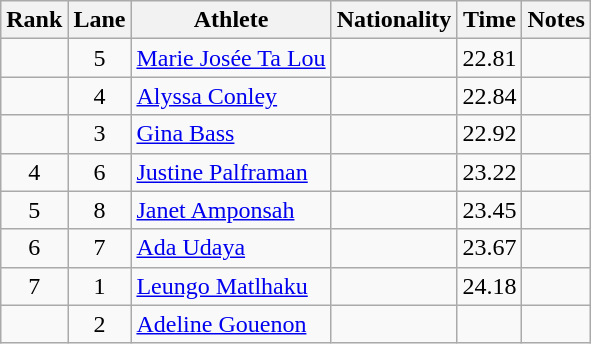<table class="wikitable sortable" style="text-align:center">
<tr>
<th>Rank</th>
<th>Lane</th>
<th>Athlete</th>
<th>Nationality</th>
<th>Time</th>
<th>Notes</th>
</tr>
<tr>
<td></td>
<td>5</td>
<td align="left"><a href='#'>Marie Josée Ta Lou</a></td>
<td align=left></td>
<td>22.81</td>
<td></td>
</tr>
<tr>
<td></td>
<td>4</td>
<td align="left"><a href='#'>Alyssa Conley</a></td>
<td align=left></td>
<td>22.84</td>
<td></td>
</tr>
<tr>
<td></td>
<td>3</td>
<td align="left"><a href='#'>Gina Bass</a></td>
<td align=left></td>
<td>22.92</td>
<td></td>
</tr>
<tr>
<td>4</td>
<td>6</td>
<td align="left"><a href='#'>Justine Palframan</a></td>
<td align=left></td>
<td>23.22</td>
<td></td>
</tr>
<tr>
<td>5</td>
<td>8</td>
<td align="left"><a href='#'>Janet Amponsah</a></td>
<td align=left></td>
<td>23.45</td>
<td></td>
</tr>
<tr>
<td>6</td>
<td>7</td>
<td align="left"><a href='#'>Ada Udaya</a></td>
<td align=left></td>
<td>23.67</td>
<td></td>
</tr>
<tr>
<td>7</td>
<td>1</td>
<td align="left"><a href='#'>Leungo Matlhaku</a></td>
<td align=left></td>
<td>24.18</td>
<td></td>
</tr>
<tr>
<td></td>
<td>2</td>
<td align="left"><a href='#'>Adeline Gouenon</a></td>
<td align=left></td>
<td></td>
<td></td>
</tr>
</table>
